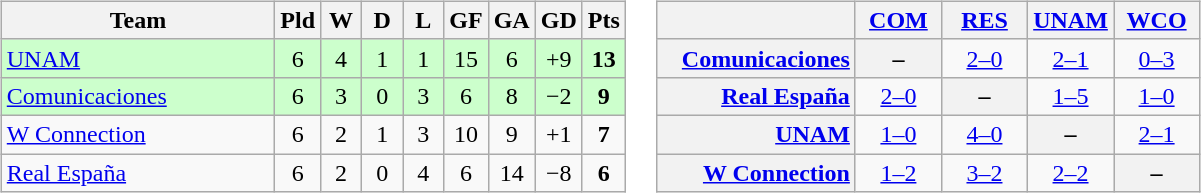<table>
<tr>
<td><br><table class="wikitable" style="text-align: center;">
<tr>
<th width="175">Team</th>
<th width="20">Pld</th>
<th width="20">W</th>
<th width="20">D</th>
<th width="20">L</th>
<th width="20">GF</th>
<th width="20">GA</th>
<th width="20">GD</th>
<th width="20">Pts</th>
</tr>
<tr bgcolor=#ccffcc>
<td align=left> <a href='#'>UNAM</a></td>
<td>6</td>
<td>4</td>
<td>1</td>
<td>1</td>
<td>15</td>
<td>6</td>
<td>+9</td>
<td><strong>13</strong></td>
</tr>
<tr bgcolor=#ccffcc>
<td align=left> <a href='#'>Comunicaciones</a></td>
<td>6</td>
<td>3</td>
<td>0</td>
<td>3</td>
<td>6</td>
<td>8</td>
<td>−2</td>
<td><strong>9</strong></td>
</tr>
<tr>
<td align=left> <a href='#'>W Connection</a></td>
<td>6</td>
<td>2</td>
<td>1</td>
<td>3</td>
<td>10</td>
<td>9</td>
<td>+1</td>
<td><strong>7</strong></td>
</tr>
<tr>
<td align=left> <a href='#'>Real España</a></td>
<td>6</td>
<td>2</td>
<td>0</td>
<td>4</td>
<td>6</td>
<td>14</td>
<td>−8</td>
<td><strong>6</strong></td>
</tr>
</table>
</td>
<td><br><table class="wikitable" style="text-align:center">
<tr>
<th width="125"> </th>
<th width="50"><a href='#'>COM</a></th>
<th width="50"><a href='#'>RES</a></th>
<th width="50"><a href='#'>UNAM</a></th>
<th width="50"><a href='#'>WCO</a></th>
</tr>
<tr>
<th style="text-align:right;"><a href='#'>Comunicaciones</a></th>
<th>–</th>
<td><a href='#'>2–0</a></td>
<td><a href='#'>2–1</a></td>
<td><a href='#'>0–3</a></td>
</tr>
<tr>
<th style="text-align:right;"><a href='#'>Real España</a></th>
<td><a href='#'>2–0</a></td>
<th>–</th>
<td><a href='#'>1–5</a></td>
<td><a href='#'>1–0</a></td>
</tr>
<tr>
<th style="text-align:right;"><a href='#'>UNAM</a></th>
<td><a href='#'>1–0</a></td>
<td><a href='#'>4–0</a></td>
<th>–</th>
<td><a href='#'>2–1</a></td>
</tr>
<tr>
<th style="text-align:right;"><a href='#'>W Connection</a></th>
<td><a href='#'>1–2</a></td>
<td><a href='#'>3–2</a></td>
<td><a href='#'>2–2</a></td>
<th>–</th>
</tr>
</table>
</td>
</tr>
</table>
